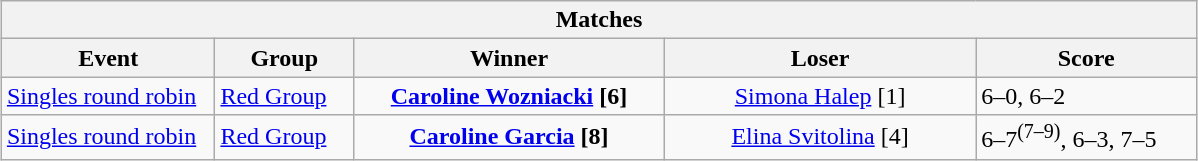<table class="wikitable collapsible uncollapsed" style="margin:1em auto;">
<tr>
<th colspan=6>Matches</th>
</tr>
<tr>
<th style="width:135px;">Event</th>
<th style="width:85px;">Group</th>
<th style="width:200px;">Winner</th>
<th style="width:200px;">Loser</th>
<th style="width:140px;">Score</th>
</tr>
<tr align=left>
<td><a href='#'>Singles round robin</a></td>
<td><a href='#'>Red Group</a></td>
<td align=center> <strong><a href='#'>Caroline Wozniacki</a> [6]</strong></td>
<td align=center> <a href='#'>Simona Halep</a> [1]</td>
<td>6–0, 6–2</td>
</tr>
<tr align=left>
<td><a href='#'>Singles round robin</a></td>
<td><a href='#'>Red Group</a></td>
<td align=center> <strong><a href='#'>Caroline Garcia</a> [8]</strong></td>
<td align=center> <a href='#'>Elina Svitolina</a> [4]</td>
<td>6–7<sup>(7–9)</sup>, 6–3, 7–5</td>
</tr>
</table>
